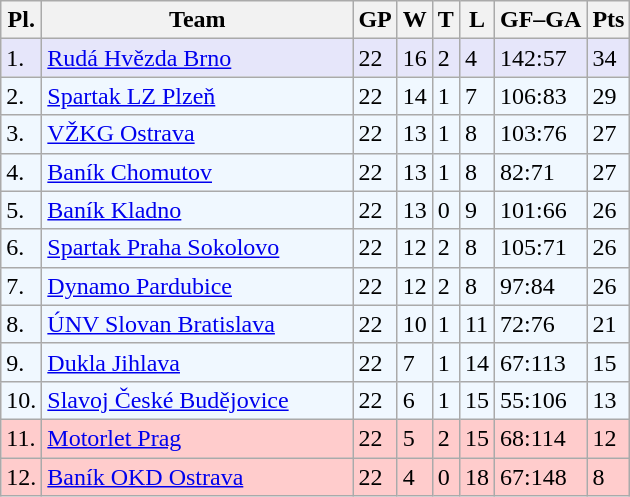<table class="wikitable">
<tr>
<th>Pl.</th>
<th width="200">Team</th>
<th>GP</th>
<th>W</th>
<th>T</th>
<th>L</th>
<th>GF–GA</th>
<th>Pts</th>
</tr>
<tr bgcolor="#e6e6fa">
<td>1.</td>
<td><a href='#'>Rudá Hvězda Brno</a></td>
<td>22</td>
<td>16</td>
<td>2</td>
<td>4</td>
<td>142:57</td>
<td>34</td>
</tr>
<tr bgcolor="#f0f8ff">
<td>2.</td>
<td><a href='#'>Spartak LZ Plzeň</a></td>
<td>22</td>
<td>14</td>
<td>1</td>
<td>7</td>
<td>106:83</td>
<td>29</td>
</tr>
<tr bgcolor="#f0f8ff">
<td>3.</td>
<td><a href='#'>VŽKG Ostrava</a></td>
<td>22</td>
<td>13</td>
<td>1</td>
<td>8</td>
<td>103:76</td>
<td>27</td>
</tr>
<tr bgcolor="#f0f8ff">
<td>4.</td>
<td><a href='#'>Baník Chomutov</a></td>
<td>22</td>
<td>13</td>
<td>1</td>
<td>8</td>
<td>82:71</td>
<td>27</td>
</tr>
<tr bgcolor="#f0f8ff">
<td>5.</td>
<td><a href='#'>Baník Kladno</a></td>
<td>22</td>
<td>13</td>
<td>0</td>
<td>9</td>
<td>101:66</td>
<td>26</td>
</tr>
<tr bgcolor="#f0f8ff">
<td>6.</td>
<td><a href='#'>Spartak Praha Sokolovo</a></td>
<td>22</td>
<td>12</td>
<td>2</td>
<td>8</td>
<td>105:71</td>
<td>26</td>
</tr>
<tr bgcolor="#f0f8ff">
<td>7.</td>
<td><a href='#'>Dynamo Pardubice</a></td>
<td>22</td>
<td>12</td>
<td>2</td>
<td>8</td>
<td>97:84</td>
<td>26</td>
</tr>
<tr bgcolor="#f0f8ff">
<td>8.</td>
<td><a href='#'>ÚNV Slovan Bratislava</a></td>
<td>22</td>
<td>10</td>
<td>1</td>
<td>11</td>
<td>72:76</td>
<td>21</td>
</tr>
<tr bgcolor="#f0f8ff">
<td>9.</td>
<td><a href='#'>Dukla Jihlava</a></td>
<td>22</td>
<td>7</td>
<td>1</td>
<td>14</td>
<td>67:113</td>
<td>15</td>
</tr>
<tr bgcolor="#f0f8ff">
<td>10.</td>
<td><a href='#'>Slavoj České Budějovice</a></td>
<td>22</td>
<td>6</td>
<td>1</td>
<td>15</td>
<td>55:106</td>
<td>13</td>
</tr>
<tr bgcolor="#ffcccc">
<td>11.</td>
<td><a href='#'>Motorlet Prag</a></td>
<td>22</td>
<td>5</td>
<td>2</td>
<td>15</td>
<td>68:114</td>
<td>12</td>
</tr>
<tr bgcolor="#ffcccc">
<td>12.</td>
<td><a href='#'>Baník OKD Ostrava</a></td>
<td>22</td>
<td>4</td>
<td>0</td>
<td>18</td>
<td>67:148</td>
<td>8</td>
</tr>
</table>
